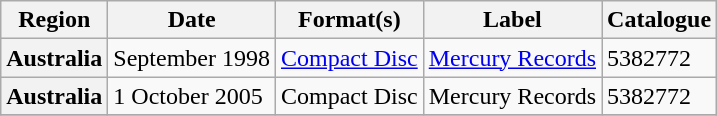<table class="wikitable plainrowheaders">
<tr>
<th scope="col">Region</th>
<th scope="col">Date</th>
<th scope="col">Format(s)</th>
<th scope="col">Label</th>
<th scope="col">Catalogue</th>
</tr>
<tr>
<th scope="row">Australia</th>
<td>September 1998</td>
<td><a href='#'>Compact Disc</a></td>
<td><a href='#'>Mercury Records</a></td>
<td>5382772</td>
</tr>
<tr>
<th scope="row">Australia</th>
<td>1 October 2005</td>
<td>Compact Disc</td>
<td>Mercury Records</td>
<td>5382772</td>
</tr>
<tr>
</tr>
</table>
